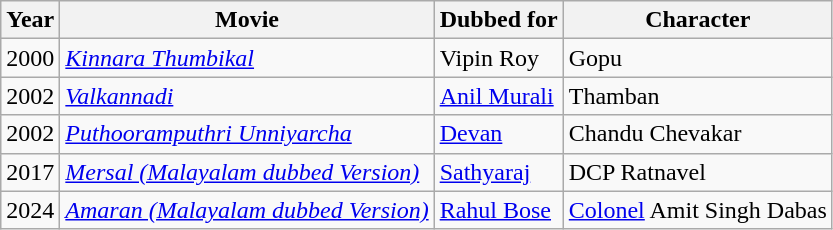<table class="wikitable">
<tr>
<th>Year</th>
<th>Movie</th>
<th>Dubbed for</th>
<th>Character</th>
</tr>
<tr>
<td>2000</td>
<td><em><a href='#'>Kinnara Thumbikal</a></em></td>
<td>Vipin Roy</td>
<td>Gopu</td>
</tr>
<tr>
<td>2002</td>
<td><em><a href='#'>Valkannadi</a></em></td>
<td><a href='#'>Anil Murali</a></td>
<td>Thamban</td>
</tr>
<tr>
<td>2002</td>
<td><em><a href='#'>Puthooramputhri Unniyarcha</a></em></td>
<td><a href='#'>Devan</a></td>
<td>Chandu Chevakar</td>
</tr>
<tr>
<td>2017</td>
<td><em><a href='#'>Mersal (Malayalam dubbed Version)</a></em></td>
<td><a href='#'>Sathyaraj</a></td>
<td>DCP Ratnavel</td>
</tr>
<tr>
<td>2024</td>
<td><em><a href='#'>Amaran (Malayalam dubbed Version)</a></em></td>
<td><a href='#'>Rahul Bose</a></td>
<td><a href='#'>Colonel</a> Amit Singh Dabas</td>
</tr>
</table>
